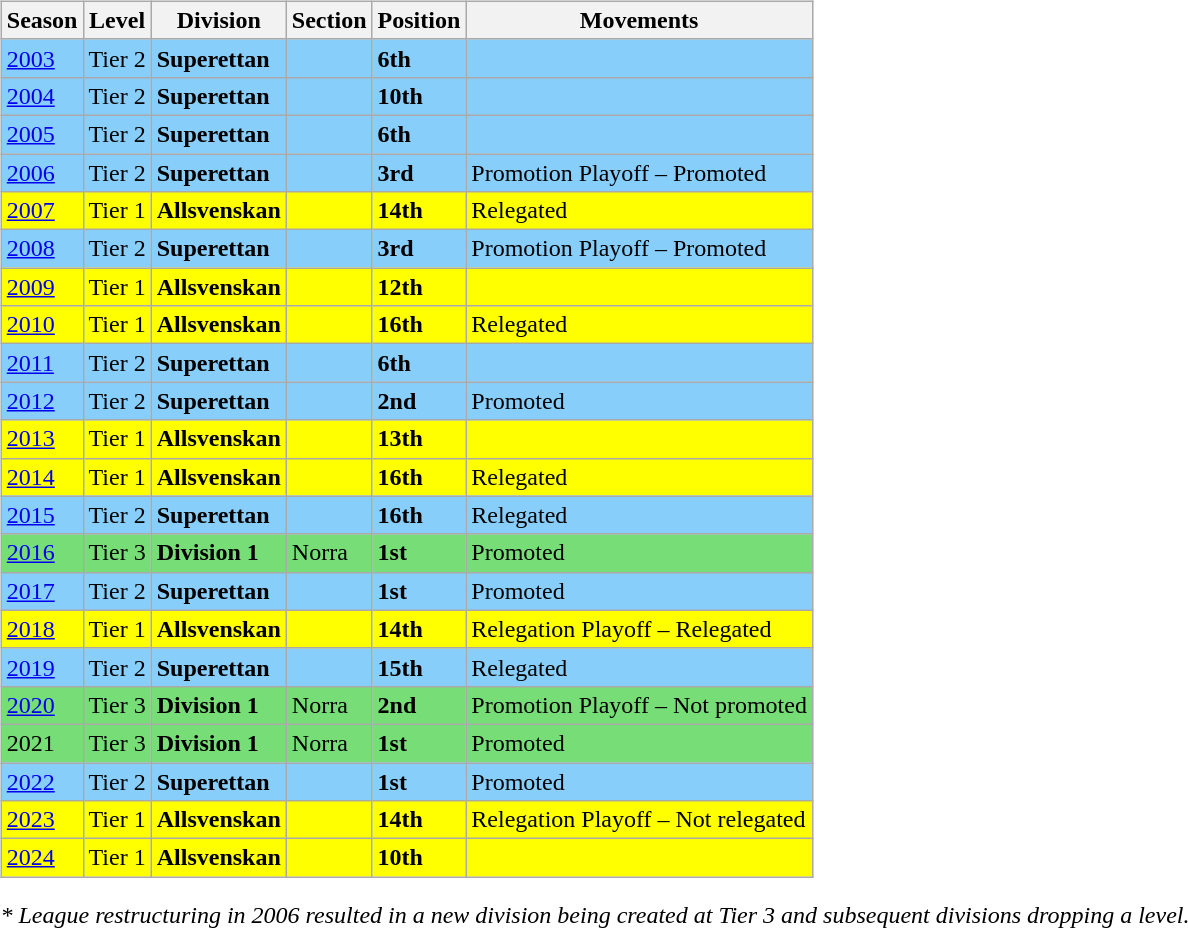<table>
<tr>
<td valign="top" width=0%><br><table class="wikitable">
<tr style="background:#f0f6fa;">
<th><strong>Season</strong></th>
<th><strong>Level</strong></th>
<th><strong>Division</strong></th>
<th><strong>Section</strong></th>
<th><strong>Position</strong></th>
<th><strong>Movements</strong></th>
</tr>
<tr>
<td style="background:#87CEFA;"><a href='#'>2003</a></td>
<td style="background:#87CEFA;">Tier 2</td>
<td style="background:#87CEFA;"><strong> Superettan</strong></td>
<td style="background:#87CEFA;"></td>
<td style="background:#87CEFA;"><strong>6th</strong></td>
<td style="background:#87CEFA;"></td>
</tr>
<tr>
<td style="background:#87CEFA;"><a href='#'>2004</a></td>
<td style="background:#87CEFA;">Tier 2</td>
<td style="background:#87CEFA;"><strong> Superettan</strong></td>
<td style="background:#87CEFA;"></td>
<td style="background:#87CEFA;"><strong>10th</strong></td>
<td style="background:#87CEFA;"></td>
</tr>
<tr>
<td style="background:#87CEFA;"><a href='#'>2005</a></td>
<td style="background:#87CEFA;">Tier 2</td>
<td style="background:#87CEFA;"><strong> Superettan</strong></td>
<td style="background:#87CEFA;"></td>
<td style="background:#87CEFA;"><strong>6th</strong></td>
<td style="background:#87CEFA;"></td>
</tr>
<tr>
<td style="background:#87CEFA;"><a href='#'>2006</a></td>
<td style="background:#87CEFA;">Tier 2</td>
<td style="background:#87CEFA;"><strong> Superettan</strong></td>
<td style="background:#87CEFA;"></td>
<td style="background:#87CEFA;"><strong>3rd</strong></td>
<td style="background:#87CEFA;">Promotion Playoff – Promoted</td>
</tr>
<tr>
<td style="background:#FFFF00;"><a href='#'>2007</a></td>
<td style="background:#FFFF00;">Tier 1</td>
<td style="background:#FFFF00;"><strong>  Allsvenskan </strong></td>
<td style="background:#FFFF00;"></td>
<td style="background:#FFFF00;"><strong>14th</strong></td>
<td style="background:#FFFF00;">Relegated</td>
</tr>
<tr>
<td style="background:#87CEFA;"><a href='#'>2008</a></td>
<td style="background:#87CEFA;">Tier 2</td>
<td style="background:#87CEFA;"><strong> Superettan</strong></td>
<td style="background:#87CEFA;"></td>
<td style="background:#87CEFA;"><strong>3rd</strong></td>
<td style="background:#87CEFA;">Promotion Playoff – Promoted</td>
</tr>
<tr>
<td style="background:#FFFF00;"><a href='#'>2009</a></td>
<td style="background:#FFFF00;">Tier 1</td>
<td style="background:#FFFF00;"><strong>  Allsvenskan </strong></td>
<td style="background:#FFFF00;"></td>
<td style="background:#FFFF00;"><strong>12th</strong></td>
<td style="background:#FFFF00;"></td>
</tr>
<tr>
<td style="background:#FFFF00;"><a href='#'>2010</a></td>
<td style="background:#FFFF00;">Tier 1</td>
<td style="background:#FFFF00;"><strong>  Allsvenskan </strong></td>
<td style="background:#FFFF00;"></td>
<td style="background:#FFFF00;"><strong>16th</strong></td>
<td style="background:#FFFF00;">Relegated</td>
</tr>
<tr>
<td style="background:#87CEFA;"><a href='#'>2011</a></td>
<td style="background:#87CEFA;">Tier 2</td>
<td style="background:#87CEFA;"><strong> Superettan</strong></td>
<td style="background:#87CEFA;"></td>
<td style="background:#87CEFA;"><strong>6th</strong></td>
<td style="background:#87CEFA;"></td>
</tr>
<tr>
<td style="background:#87CEFA;"><a href='#'>2012</a></td>
<td style="background:#87CEFA;">Tier 2</td>
<td style="background:#87CEFA;"><strong> Superettan</strong></td>
<td style="background:#87CEFA;"></td>
<td style="background:#87CEFA;"><strong>2nd</strong></td>
<td style="background:#87CEFA;">Promoted</td>
</tr>
<tr>
<td style="background:#FFFF00;"><a href='#'>2013</a></td>
<td style="background:#FFFF00;">Tier 1</td>
<td style="background:#FFFF00;"><strong>  Allsvenskan </strong></td>
<td style="background:#FFFF00;"></td>
<td style="background:#FFFF00;"><strong>13th</strong></td>
<td style="background:#FFFF00;"></td>
</tr>
<tr>
<td style="background:#FFFF00;"><a href='#'>2014</a></td>
<td style="background:#FFFF00;">Tier 1</td>
<td style="background:#FFFF00;"><strong>  Allsvenskan </strong></td>
<td style="background:#FFFF00;"></td>
<td style="background:#FFFF00;"><strong>16th</strong></td>
<td style="background:#FFFF00;">Relegated</td>
</tr>
<tr>
<td style="background:#87CEFA;"><a href='#'>2015</a></td>
<td style="background:#87CEFA;">Tier 2</td>
<td style="background:#87CEFA;"><strong>  Superettan</strong></td>
<td style="background:#87CEFA;"></td>
<td style="background:#87CEFA;"><strong>16th</strong></td>
<td style="background:#87CEFA;">Relegated</td>
</tr>
<tr>
<td style="background:#77DD77;"><a href='#'>2016</a></td>
<td style="background:#77DD77;">Tier 3</td>
<td style="background:#77DD77;"><strong> Division 1</strong></td>
<td style="background:#77DD77;">Norra</td>
<td style="background:#77DD77;"><strong>1st</strong></td>
<td style="background:#77DD77;">Promoted</td>
</tr>
<tr>
<td style="background:#87CEFA;"><a href='#'>2017</a></td>
<td style="background:#87CEFA;">Tier 2</td>
<td style="background:#87CEFA;"><strong>  Superettan</strong></td>
<td style="background:#87CEFA;"></td>
<td style="background:#87CEFA;"><strong>1st</strong></td>
<td style="background:#87CEFA;">Promoted</td>
</tr>
<tr>
<td style="background:#FFFF00;"><a href='#'>2018</a></td>
<td style="background:#FFFF00;">Tier 1</td>
<td style="background:#FFFF00;"><strong>  Allsvenskan </strong></td>
<td style="background:#FFFF00;"></td>
<td style="background:#FFFF00;"><strong>14th</strong></td>
<td style="background:#FFFF00;">Relegation Playoff – Relegated</td>
</tr>
<tr>
<td style="background:#87CEFA;"><a href='#'>2019</a></td>
<td style="background:#87CEFA;">Tier 2</td>
<td style="background:#87CEFA;"><strong>  Superettan</strong></td>
<td style="background:#87CEFA;"></td>
<td style="background:#87CEFA;"><strong>15th</strong></td>
<td style="background:#87CEFA;">Relegated</td>
</tr>
<tr>
<td style="background:#77DD77;"><a href='#'>2020</a></td>
<td style="background:#77DD77;">Tier 3</td>
<td style="background:#77DD77;"><strong> Division 1</strong></td>
<td style="background:#77DD77;">Norra</td>
<td style="background:#77DD77;"><strong>2nd</strong></td>
<td style="background:#77DD77;">Promotion Playoff – Not promoted</td>
</tr>
<tr>
<td style="background:#77DD77;">2021</td>
<td style="background:#77DD77;">Tier 3</td>
<td style="background:#77DD77;"><strong> Division 1</strong></td>
<td style="background:#77DD77;">Norra</td>
<td style="background:#77DD77;"><strong>1st</strong></td>
<td style="background:#77DD77;">Promoted</td>
</tr>
<tr>
<td style="background:#87CEFA;"><a href='#'>2022</a></td>
<td style="background:#87CEFA;">Tier 2</td>
<td style="background:#87CEFA;"><strong>  Superettan</strong></td>
<td style="background:#87CEFA;"></td>
<td style="background:#87CEFA;"><strong>1st</strong></td>
<td style="background:#87CEFA;">Promoted</td>
</tr>
<tr>
<td style="background:#FFFF00;"><a href='#'>2023</a></td>
<td style="background:#FFFF00;">Tier 1</td>
<td style="background:#FFFF00;"><strong>  Allsvenskan</strong></td>
<td style="background:#FFFF00;"></td>
<td style="background:#FFFF00;"><strong>14th</strong></td>
<td style="background:#FFFF00;">Relegation Playoff – Not relegated</td>
</tr>
<tr>
<td style="background:#FFFF00;"><a href='#'>2024</a></td>
<td style="background:#FFFF00;">Tier 1</td>
<td style="background:#FFFF00;"><strong>  Allsvenskan</strong></td>
<td style="background:#FFFF00;"></td>
<td style="background:#FFFF00;"><strong>10th</strong></td>
<td style="background:#FFFF00;"></td>
</tr>
</table>
<em>* League restructuring in 2006 resulted in a new division being created at Tier 3 and subsequent divisions dropping a level.</em></td>
</tr>
</table>
